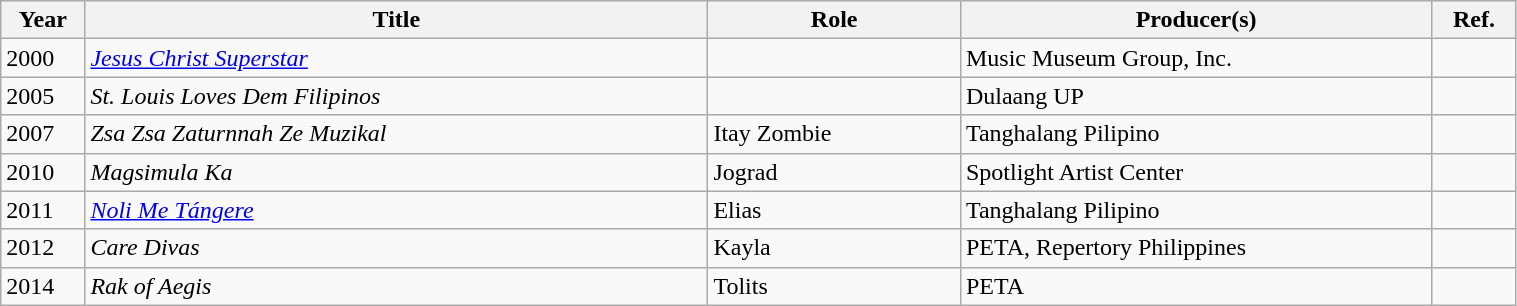<table class="wikitable sortable" style="width:80%">
<tr>
<th scope="col" width="5%" style="white-space: nowrap;">Year</th>
<th scope="col" width="37%" style="white-space: nowrap;">Title</th>
<th scope="col" width="15%" style="white-space: nowrap;">Role</th>
<th scope="col" width="28%" style="white-space: nowrap;">Producer(s)</th>
<th scope="col" width="5%" style="white-space: nowrap;">Ref.</th>
</tr>
<tr>
<td>2000</td>
<td><em><a href='#'>Jesus Christ Superstar</a></em></td>
<td></td>
<td>Music Museum Group, Inc.</td>
<td></td>
</tr>
<tr>
<td>2005</td>
<td><em>St. Louis Loves Dem Filipinos</em></td>
<td></td>
<td>Dulaang UP</td>
<td></td>
</tr>
<tr>
<td>2007</td>
<td><em>Zsa Zsa Zaturnnah Ze Muzikal</em></td>
<td>Itay Zombie</td>
<td>Tanghalang Pilipino</td>
<td></td>
</tr>
<tr>
<td>2010</td>
<td><em>Magsimula Ka</em></td>
<td>Jograd</td>
<td>Spotlight Artist Center</td>
<td></td>
</tr>
<tr>
<td>2011</td>
<td><em><a href='#'>Noli Me Tángere</a></em></td>
<td>Elias</td>
<td>Tanghalang Pilipino</td>
<td></td>
</tr>
<tr>
<td>2012</td>
<td><em>Care Divas</em></td>
<td>Kayla</td>
<td>PETA, Repertory Philippines</td>
<td></td>
</tr>
<tr>
<td>2014</td>
<td><em>Rak of Aegis</em></td>
<td>Tolits</td>
<td>PETA</td>
<td></td>
</tr>
</table>
